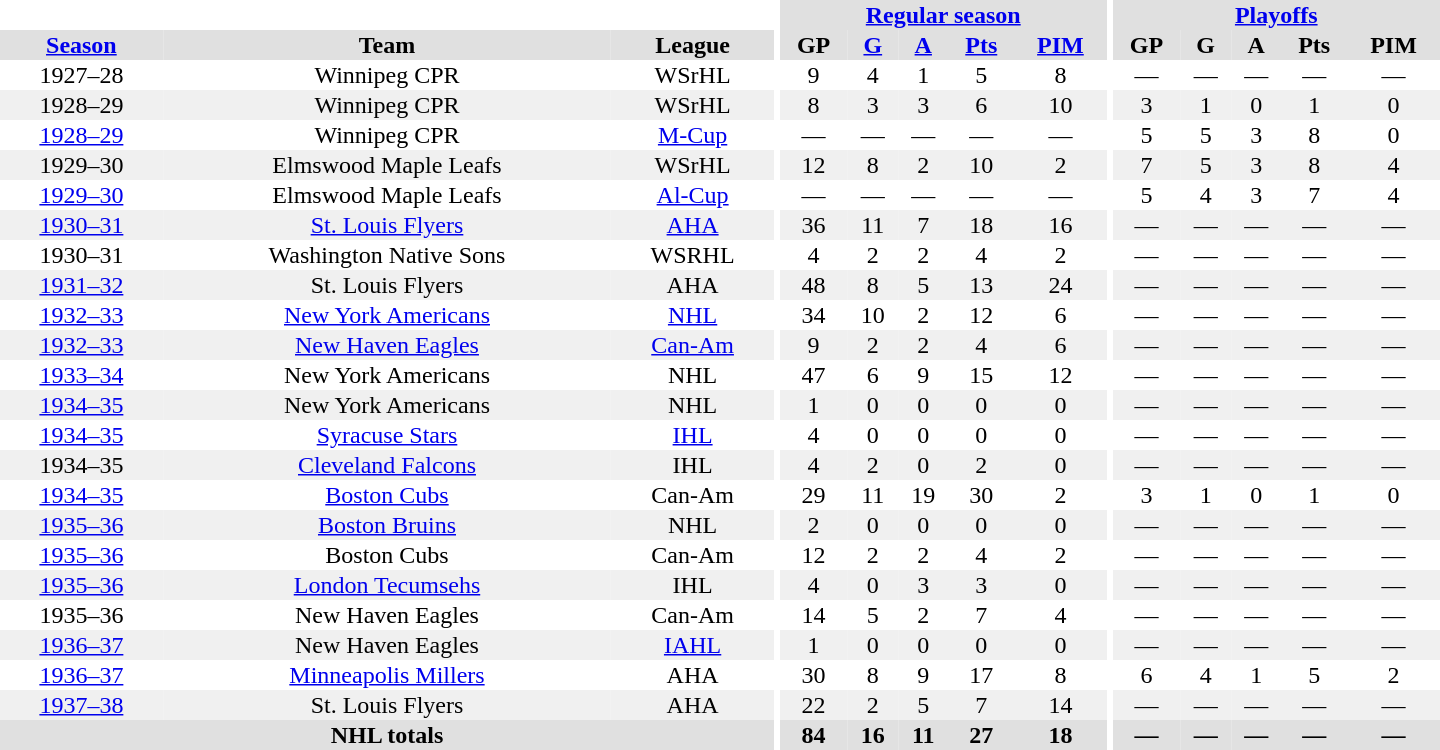<table border="0" cellpadding="1" cellspacing="0" style="text-align:center; width:60em">
<tr bgcolor="#e0e0e0">
<th colspan="3" bgcolor="#ffffff"></th>
<th rowspan="100" bgcolor="#ffffff"></th>
<th colspan="5"><a href='#'>Regular season</a></th>
<th rowspan="100" bgcolor="#ffffff"></th>
<th colspan="5"><a href='#'>Playoffs</a></th>
</tr>
<tr bgcolor="#e0e0e0">
<th><a href='#'>Season</a></th>
<th>Team</th>
<th>League</th>
<th>GP</th>
<th><a href='#'>G</a></th>
<th><a href='#'>A</a></th>
<th><a href='#'>Pts</a></th>
<th><a href='#'>PIM</a></th>
<th>GP</th>
<th>G</th>
<th>A</th>
<th>Pts</th>
<th>PIM</th>
</tr>
<tr>
<td>1927–28</td>
<td>Winnipeg CPR</td>
<td>WSrHL</td>
<td>9</td>
<td>4</td>
<td>1</td>
<td>5</td>
<td>8</td>
<td>—</td>
<td>—</td>
<td>—</td>
<td>—</td>
<td>—</td>
</tr>
<tr bgcolor="#f0f0f0">
<td>1928–29</td>
<td>Winnipeg CPR</td>
<td>WSrHL</td>
<td>8</td>
<td>3</td>
<td>3</td>
<td>6</td>
<td>10</td>
<td>3</td>
<td>1</td>
<td>0</td>
<td>1</td>
<td>0</td>
</tr>
<tr>
<td><a href='#'>1928–29</a></td>
<td>Winnipeg CPR</td>
<td><a href='#'>M-Cup</a></td>
<td>—</td>
<td>—</td>
<td>—</td>
<td>—</td>
<td>—</td>
<td>5</td>
<td>5</td>
<td>3</td>
<td>8</td>
<td>0</td>
</tr>
<tr bgcolor="#f0f0f0">
<td>1929–30</td>
<td>Elmswood Maple Leafs</td>
<td>WSrHL</td>
<td>12</td>
<td>8</td>
<td>2</td>
<td>10</td>
<td>2</td>
<td>7</td>
<td>5</td>
<td>3</td>
<td>8</td>
<td>4</td>
</tr>
<tr>
<td><a href='#'>1929–30</a></td>
<td>Elmswood Maple Leafs</td>
<td><a href='#'>Al-Cup</a></td>
<td>—</td>
<td>—</td>
<td>—</td>
<td>—</td>
<td>—</td>
<td>5</td>
<td>4</td>
<td>3</td>
<td>7</td>
<td>4</td>
</tr>
<tr bgcolor="#f0f0f0">
<td><a href='#'>1930–31</a></td>
<td><a href='#'>St. Louis Flyers</a></td>
<td><a href='#'>AHA</a></td>
<td>36</td>
<td>11</td>
<td>7</td>
<td>18</td>
<td>16</td>
<td>—</td>
<td>—</td>
<td>—</td>
<td>—</td>
<td>—</td>
</tr>
<tr>
<td>1930–31</td>
<td>Washington Native Sons</td>
<td>WSRHL</td>
<td>4</td>
<td>2</td>
<td>2</td>
<td>4</td>
<td>2</td>
<td>—</td>
<td>—</td>
<td>—</td>
<td>—</td>
<td>—</td>
</tr>
<tr bgcolor="#f0f0f0">
<td><a href='#'>1931–32</a></td>
<td>St. Louis Flyers</td>
<td>AHA</td>
<td>48</td>
<td>8</td>
<td>5</td>
<td>13</td>
<td>24</td>
<td>—</td>
<td>—</td>
<td>—</td>
<td>—</td>
<td>—</td>
</tr>
<tr>
<td><a href='#'>1932–33</a></td>
<td><a href='#'>New York Americans</a></td>
<td><a href='#'>NHL</a></td>
<td>34</td>
<td>10</td>
<td>2</td>
<td>12</td>
<td>6</td>
<td>—</td>
<td>—</td>
<td>—</td>
<td>—</td>
<td>—</td>
</tr>
<tr bgcolor="#f0f0f0">
<td><a href='#'>1932–33</a></td>
<td><a href='#'>New Haven Eagles</a></td>
<td><a href='#'>Can-Am</a></td>
<td>9</td>
<td>2</td>
<td>2</td>
<td>4</td>
<td>6</td>
<td>—</td>
<td>—</td>
<td>—</td>
<td>—</td>
<td>—</td>
</tr>
<tr>
<td><a href='#'>1933–34</a></td>
<td>New York Americans</td>
<td>NHL</td>
<td>47</td>
<td>6</td>
<td>9</td>
<td>15</td>
<td>12</td>
<td>—</td>
<td>—</td>
<td>—</td>
<td>—</td>
<td>—</td>
</tr>
<tr bgcolor="#f0f0f0">
<td><a href='#'>1934–35</a></td>
<td>New York Americans</td>
<td>NHL</td>
<td>1</td>
<td>0</td>
<td>0</td>
<td>0</td>
<td>0</td>
<td>—</td>
<td>—</td>
<td>—</td>
<td>—</td>
<td>—</td>
</tr>
<tr>
<td><a href='#'>1934–35</a></td>
<td><a href='#'>Syracuse Stars</a></td>
<td><a href='#'>IHL</a></td>
<td>4</td>
<td>0</td>
<td>0</td>
<td>0</td>
<td>0</td>
<td>—</td>
<td>—</td>
<td>—</td>
<td>—</td>
<td>—</td>
</tr>
<tr bgcolor="#f0f0f0">
<td>1934–35</td>
<td><a href='#'>Cleveland Falcons</a></td>
<td>IHL</td>
<td>4</td>
<td>2</td>
<td>0</td>
<td>2</td>
<td>0</td>
<td>—</td>
<td>—</td>
<td>—</td>
<td>—</td>
<td>—</td>
</tr>
<tr>
<td><a href='#'>1934–35</a></td>
<td><a href='#'>Boston Cubs</a></td>
<td>Can-Am</td>
<td>29</td>
<td>11</td>
<td>19</td>
<td>30</td>
<td>2</td>
<td>3</td>
<td>1</td>
<td>0</td>
<td>1</td>
<td>0</td>
</tr>
<tr bgcolor="#f0f0f0">
<td><a href='#'>1935–36</a></td>
<td><a href='#'>Boston Bruins</a></td>
<td>NHL</td>
<td>2</td>
<td>0</td>
<td>0</td>
<td>0</td>
<td>0</td>
<td>—</td>
<td>—</td>
<td>—</td>
<td>—</td>
<td>—</td>
</tr>
<tr>
<td><a href='#'>1935–36</a></td>
<td>Boston Cubs</td>
<td>Can-Am</td>
<td>12</td>
<td>2</td>
<td>2</td>
<td>4</td>
<td>2</td>
<td>—</td>
<td>—</td>
<td>—</td>
<td>—</td>
<td>—</td>
</tr>
<tr bgcolor="#f0f0f0">
<td><a href='#'>1935–36</a></td>
<td><a href='#'>London Tecumsehs</a></td>
<td>IHL</td>
<td>4</td>
<td>0</td>
<td>3</td>
<td>3</td>
<td>0</td>
<td>—</td>
<td>—</td>
<td>—</td>
<td>—</td>
<td>—</td>
</tr>
<tr>
<td>1935–36</td>
<td>New Haven Eagles</td>
<td>Can-Am</td>
<td>14</td>
<td>5</td>
<td>2</td>
<td>7</td>
<td>4</td>
<td>—</td>
<td>—</td>
<td>—</td>
<td>—</td>
<td>—</td>
</tr>
<tr bgcolor="#f0f0f0">
<td><a href='#'>1936–37</a></td>
<td>New Haven Eagles</td>
<td><a href='#'>IAHL</a></td>
<td>1</td>
<td>0</td>
<td>0</td>
<td>0</td>
<td>0</td>
<td>—</td>
<td>—</td>
<td>—</td>
<td>—</td>
<td>—</td>
</tr>
<tr>
<td><a href='#'>1936–37</a></td>
<td><a href='#'>Minneapolis Millers</a></td>
<td>AHA</td>
<td>30</td>
<td>8</td>
<td>9</td>
<td>17</td>
<td>8</td>
<td>6</td>
<td>4</td>
<td>1</td>
<td>5</td>
<td>2</td>
</tr>
<tr bgcolor="#f0f0f0">
<td><a href='#'>1937–38</a></td>
<td>St. Louis Flyers</td>
<td>AHA</td>
<td>22</td>
<td>2</td>
<td>5</td>
<td>7</td>
<td>14</td>
<td>—</td>
<td>—</td>
<td>—</td>
<td>—</td>
<td>—</td>
</tr>
<tr bgcolor="#e0e0e0">
<th colspan="3">NHL totals</th>
<th>84</th>
<th>16</th>
<th>11</th>
<th>27</th>
<th>18</th>
<th>—</th>
<th>—</th>
<th>—</th>
<th>—</th>
<th>—</th>
</tr>
</table>
